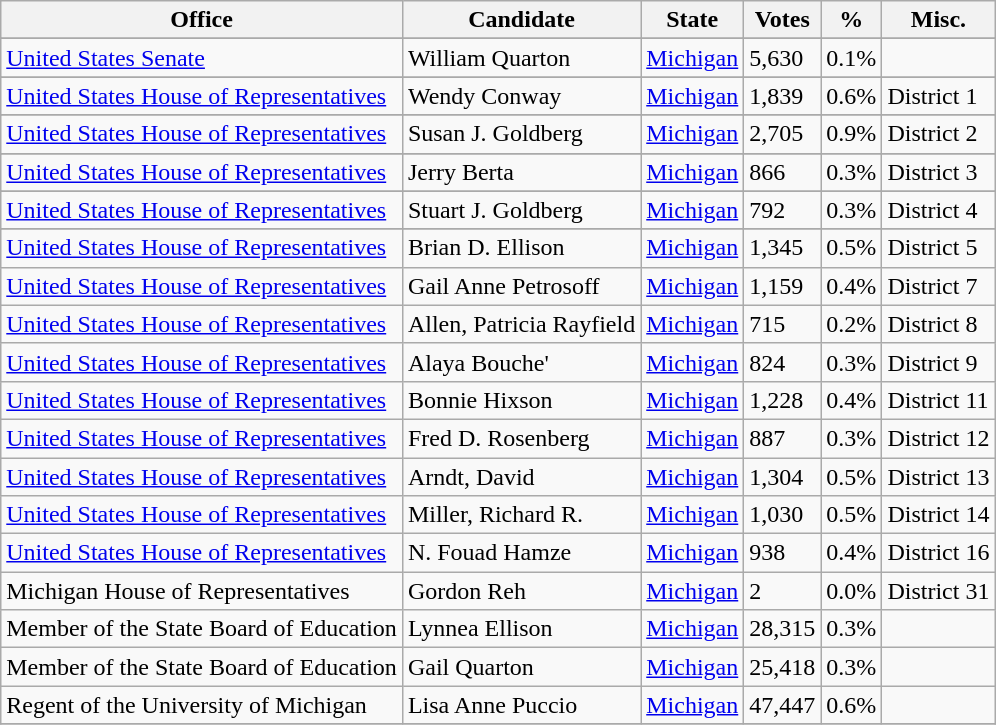<table class="wikitable mw-collapsible">
<tr>
<th>Office</th>
<th>Candidate</th>
<th>State</th>
<th>Votes</th>
<th>%</th>
<th>Misc.</th>
</tr>
<tr>
</tr>
<tr>
<td><a href='#'>United States Senate</a></td>
<td>William Quarton</td>
<td><a href='#'>Michigan</a></td>
<td>5,630</td>
<td>0.1%</td>
<td></td>
</tr>
<tr>
</tr>
<tr>
<td><a href='#'>United States House of Representatives</a></td>
<td>Wendy Conway</td>
<td><a href='#'>Michigan</a></td>
<td>1,839</td>
<td>0.6%</td>
<td>District 1</td>
</tr>
<tr>
</tr>
<tr>
<td><a href='#'>United States House of Representatives</a></td>
<td>Susan J. Goldberg</td>
<td><a href='#'>Michigan</a></td>
<td>2,705</td>
<td>0.9%</td>
<td>District 2</td>
</tr>
<tr>
</tr>
<tr>
<td><a href='#'>United States House of Representatives</a></td>
<td>Jerry Berta</td>
<td><a href='#'>Michigan</a></td>
<td>866</td>
<td>0.3%</td>
<td>District 3</td>
</tr>
<tr>
</tr>
<tr>
<td><a href='#'>United States House of Representatives</a></td>
<td>Stuart J. Goldberg</td>
<td><a href='#'>Michigan</a></td>
<td>792</td>
<td>0.3%</td>
<td>District 4</td>
</tr>
<tr>
</tr>
<tr>
<td><a href='#'>United States House of Representatives</a></td>
<td>Brian D. Ellison</td>
<td><a href='#'>Michigan</a></td>
<td>1,345</td>
<td>0.5%</td>
<td>District 5</td>
</tr>
<tr>
<td><a href='#'>United States House of Representatives</a></td>
<td>Gail Anne Petrosoff</td>
<td><a href='#'>Michigan</a></td>
<td>1,159</td>
<td>0.4%</td>
<td>District 7</td>
</tr>
<tr>
<td><a href='#'>United States House of Representatives</a></td>
<td>Allen, Patricia Rayfield</td>
<td><a href='#'>Michigan</a></td>
<td>715</td>
<td>0.2%</td>
<td>District 8</td>
</tr>
<tr>
<td><a href='#'>United States House of Representatives</a></td>
<td>Alaya Bouche'</td>
<td><a href='#'>Michigan</a></td>
<td>824</td>
<td>0.3%</td>
<td>District 9</td>
</tr>
<tr>
<td><a href='#'>United States House of Representatives</a></td>
<td>Bonnie Hixson</td>
<td><a href='#'>Michigan</a></td>
<td>1,228</td>
<td>0.4%</td>
<td>District 11</td>
</tr>
<tr>
<td><a href='#'>United States House of Representatives</a></td>
<td>Fred D. Rosenberg</td>
<td><a href='#'>Michigan</a></td>
<td>887</td>
<td>0.3%</td>
<td>District 12</td>
</tr>
<tr>
<td><a href='#'>United States House of Representatives</a></td>
<td>Arndt, David</td>
<td><a href='#'>Michigan</a></td>
<td>1,304</td>
<td>0.5%</td>
<td>District 13</td>
</tr>
<tr>
<td><a href='#'>United States House of Representatives</a></td>
<td>Miller, Richard R.</td>
<td><a href='#'>Michigan</a></td>
<td>1,030</td>
<td>0.5%</td>
<td>District 14</td>
</tr>
<tr>
<td><a href='#'>United States House of Representatives</a></td>
<td>N. Fouad Hamze</td>
<td><a href='#'>Michigan</a></td>
<td>938</td>
<td>0.4%</td>
<td>District 16</td>
</tr>
<tr>
<td>Michigan House of Representatives</td>
<td>Gordon Reh</td>
<td><a href='#'>Michigan</a></td>
<td>2</td>
<td>0.0%</td>
<td>District 31</td>
</tr>
<tr>
<td>Member of the State Board of Education</td>
<td>Lynnea Ellison</td>
<td><a href='#'>Michigan</a></td>
<td>28,315</td>
<td>0.3%</td>
<td></td>
</tr>
<tr>
<td>Member of the State Board of Education</td>
<td>Gail Quarton</td>
<td><a href='#'>Michigan</a></td>
<td>25,418</td>
<td>0.3%</td>
<td></td>
</tr>
<tr>
<td>Regent of the University of Michigan</td>
<td>Lisa Anne Puccio</td>
<td><a href='#'>Michigan</a></td>
<td>47,447</td>
<td>0.6%</td>
<td></td>
</tr>
<tr>
</tr>
</table>
